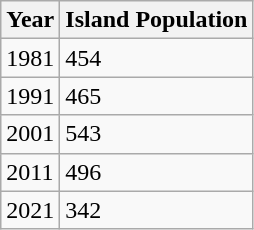<table class="wikitable">
<tr>
<th>Year</th>
<th>Island Population</th>
</tr>
<tr>
<td>1981</td>
<td>454</td>
</tr>
<tr>
<td>1991</td>
<td>465</td>
</tr>
<tr>
<td>2001</td>
<td>543</td>
</tr>
<tr>
<td>2011</td>
<td>496</td>
</tr>
<tr>
<td>2021</td>
<td>342</td>
</tr>
</table>
